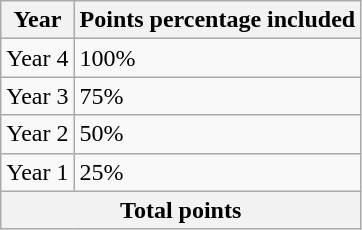<table class=wikitable>
<tr>
<th>Year</th>
<th>Points percentage included</th>
</tr>
<tr>
<td>Year 4</td>
<td>100%</td>
</tr>
<tr>
<td>Year 3</td>
<td>75%</td>
</tr>
<tr>
<td>Year 2</td>
<td>50%</td>
</tr>
<tr>
<td>Year 1</td>
<td>25%</td>
</tr>
<tr>
<th colspan=2>Total points</th>
</tr>
</table>
